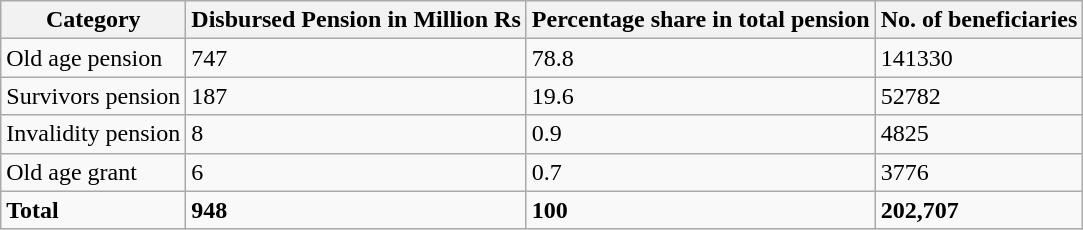<table class="wikitable">
<tr>
<th>Category</th>
<th>Disbursed Pension in Million Rs</th>
<th>Percentage share in total pension</th>
<th>No. of beneficiaries</th>
</tr>
<tr>
<td>Old age pension</td>
<td>747</td>
<td>78.8</td>
<td>141330</td>
</tr>
<tr>
<td>Survivors pension</td>
<td>187</td>
<td>19.6</td>
<td>52782</td>
</tr>
<tr>
<td>Invalidity pension</td>
<td>8</td>
<td>0.9</td>
<td>4825</td>
</tr>
<tr>
<td>Old age grant</td>
<td>6</td>
<td>0.7</td>
<td>3776</td>
</tr>
<tr>
<td><strong>Total</strong></td>
<td><strong>948</strong></td>
<td><strong>100</strong></td>
<td><strong>202,707</strong></td>
</tr>
</table>
